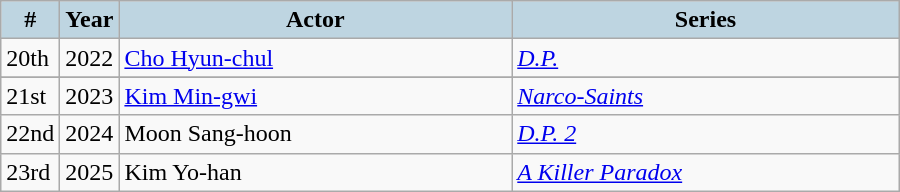<table class="wikitable" style="width:600px">
<tr>
<th style="background:#BED5E1; width:10px">#</th>
<th style="background:#BED5E1; width:10px">Year</th>
<th style="background:#BED5E1;">Actor</th>
<th style="background:#BED5E1;">Series</th>
</tr>
<tr>
<td>20th</td>
<td>2022</td>
<td><a href='#'>Cho Hyun-chul</a></td>
<td><em><a href='#'>D.P.</a></em></td>
</tr>
<tr>
</tr>
<tr>
<td>21st</td>
<td>2023</td>
<td><a href='#'>Kim Min-gwi</a></td>
<td><em><a href='#'>Narco-Saints</a></em></td>
</tr>
<tr>
<td>22nd</td>
<td>2024</td>
<td>Moon Sang-hoon</td>
<td><em><a href='#'>D.P. 2</a></em></td>
</tr>
<tr>
<td>23rd</td>
<td>2025</td>
<td>Kim Yo-han</td>
<td><em><a href='#'>A Killer Paradox</a></em></td>
</tr>
</table>
